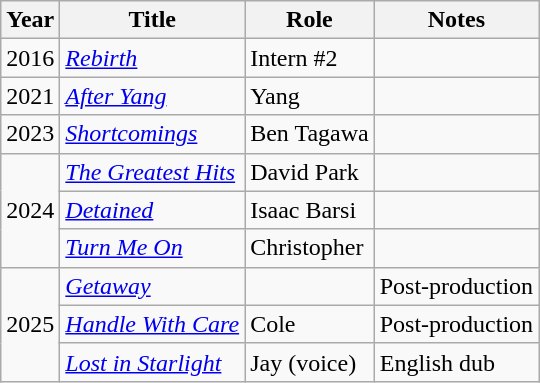<table class="wikitable sortable">
<tr>
<th>Year</th>
<th>Title</th>
<th>Role</th>
<th class="unsortable">Notes</th>
</tr>
<tr>
<td>2016</td>
<td><em><a href='#'>Rebirth</a></em></td>
<td>Intern #2</td>
<td></td>
</tr>
<tr>
<td>2021</td>
<td><em><a href='#'>After Yang</a></em></td>
<td>Yang</td>
<td></td>
</tr>
<tr>
<td>2023</td>
<td><em><a href='#'>Shortcomings</a></em></td>
<td>Ben Tagawa</td>
<td></td>
</tr>
<tr>
<td rowspan=3>2024</td>
<td><em><a href='#'>The Greatest Hits</a></em></td>
<td>David Park</td>
<td></td>
</tr>
<tr>
<td><em><a href='#'>Detained</a></em></td>
<td>Isaac Barsi</td>
<td></td>
</tr>
<tr>
<td><em><a href='#'>Turn Me On</a></em></td>
<td>Christopher</td>
<td></td>
</tr>
<tr>
<td rowspan=3>2025</td>
<td><em><a href='#'>Getaway</a></em></td>
<td></td>
<td>Post-production</td>
</tr>
<tr>
<td><em><a href='#'>Handle With Care</a></em></td>
<td>Cole</td>
<td>Post-production</td>
</tr>
<tr>
<td><em><a href='#'>Lost in Starlight</a></em></td>
<td>Jay (voice)</td>
<td>English dub</td>
</tr>
</table>
